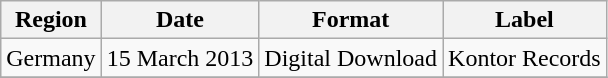<table class=wikitable>
<tr>
<th>Region</th>
<th>Date</th>
<th>Format</th>
<th>Label</th>
</tr>
<tr>
<td>Germany</td>
<td>15 March 2013</td>
<td>Digital Download</td>
<td>Kontor Records</td>
</tr>
<tr>
</tr>
</table>
